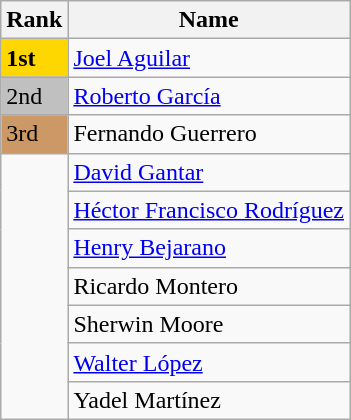<table class="wikitable">
<tr>
<th>Rank</th>
<th>Name</th>
</tr>
<tr>
<td scope=col style="background-color: gold"><strong>1st</strong></td>
<td> <a href='#'>Joel Aguilar</a></td>
</tr>
<tr>
<td scope=col style="background-color: silver">2nd</td>
<td> <a href='#'>Roberto García</a></td>
</tr>
<tr>
<td scope=col style="background-color: #cc9966">3rd</td>
<td> Fernando Guerrero</td>
</tr>
<tr>
<td rowspan="7"> </td>
<td> <a href='#'>David Gantar</a></td>
</tr>
<tr>
<td> <a href='#'>Héctor Francisco Rodríguez</a></td>
</tr>
<tr>
<td> <a href='#'>Henry Bejarano</a></td>
</tr>
<tr>
<td> Ricardo Montero</td>
</tr>
<tr>
<td> Sherwin Moore</td>
</tr>
<tr>
<td> <a href='#'>Walter López</a></td>
</tr>
<tr>
<td> Yadel Martínez</td>
</tr>
</table>
